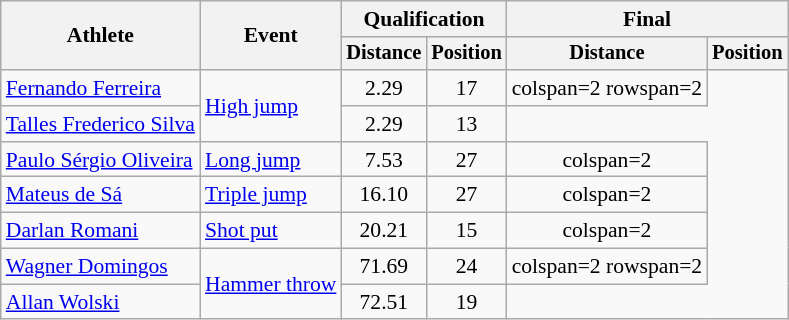<table class=wikitable style=font-size:90%>
<tr>
<th rowspan=2>Athlete</th>
<th rowspan=2>Event</th>
<th colspan=2>Qualification</th>
<th colspan=2>Final</th>
</tr>
<tr style=font-size:95%>
<th>Distance</th>
<th>Position</th>
<th>Distance</th>
<th>Position</th>
</tr>
<tr align=center>
<td align=left><a href='#'>Fernando Ferreira</a></td>
<td align=left rowspan=2><a href='#'>High jump</a></td>
<td>2.29</td>
<td>17</td>
<td>colspan=2 rowspan=2 </td>
</tr>
<tr align=center>
<td align=left><a href='#'>Talles Frederico Silva</a></td>
<td>2.29</td>
<td>13</td>
</tr>
<tr align=center>
<td align=left><a href='#'>Paulo Sérgio Oliveira</a></td>
<td align=left><a href='#'>Long jump</a></td>
<td>7.53</td>
<td>27</td>
<td>colspan=2 </td>
</tr>
<tr align=center>
<td align=left><a href='#'>Mateus de Sá</a></td>
<td align=left><a href='#'>Triple jump</a></td>
<td>16.10</td>
<td>27</td>
<td>colspan=2 </td>
</tr>
<tr align=center>
<td align=left><a href='#'>Darlan Romani</a></td>
<td align=left><a href='#'>Shot put</a></td>
<td>20.21</td>
<td>15</td>
<td>colspan=2 </td>
</tr>
<tr align=center>
<td align=left><a href='#'>Wagner Domingos</a></td>
<td align=left  rowspan=2><a href='#'>Hammer throw</a></td>
<td>71.69</td>
<td>24</td>
<td>colspan=2 rowspan=2 </td>
</tr>
<tr align=center>
<td align=left><a href='#'>Allan Wolski</a></td>
<td>72.51</td>
<td>19</td>
</tr>
</table>
